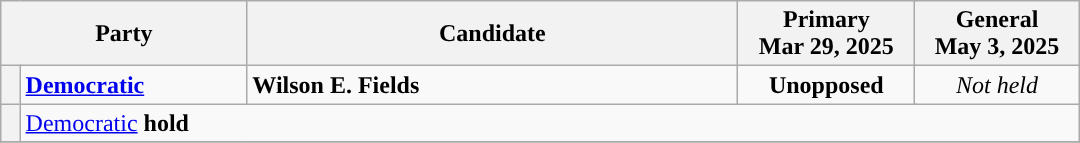<table class="wikitable" style=width:45em>
<tr>
<th colspan=2 style=width:8em>Party</th>
<th style=width:20em>Candidate</th>
<th colspan=2>Primary<br>Mar 29, 2025</th>
<th colspan=2>General<br>May 3, 2025</th>
</tr>
<tr>
<th style="background-color:"></th>
<td><strong><a href='#'>Democratic</a></strong></td>
<td><strong>Wilson E. Fields</strong></td>
<td colspan=2 style="text-align: center;"><strong>Unopposed</strong></td>
<td style="text-align: center;" colspan=2><em>Not held</em></td>
</tr>
<tr>
<th style="background-color:"></th>
<td colspan=6><a href='#'>Democratic</a> <strong>hold</strong></td>
</tr>
<tr>
</tr>
</table>
